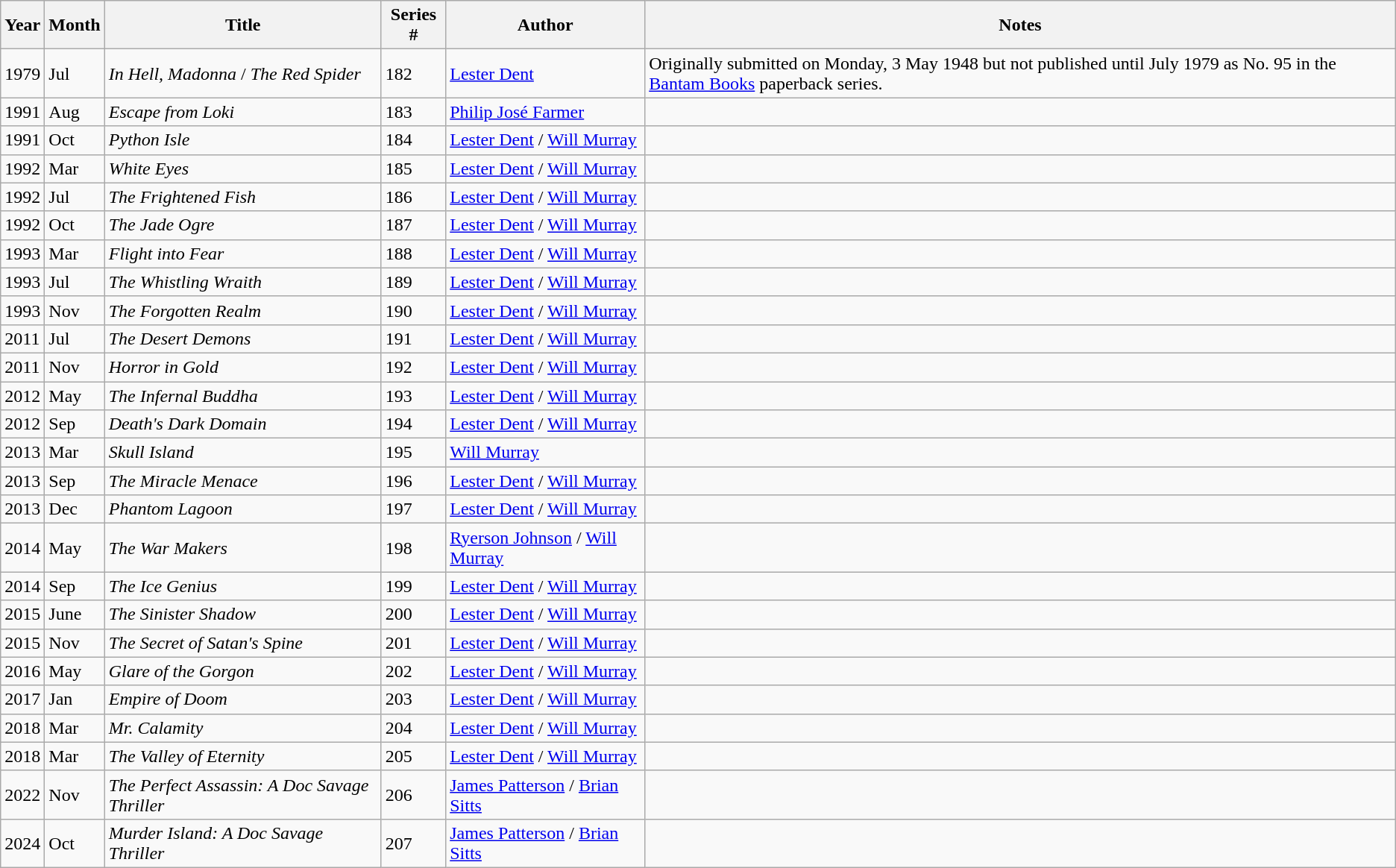<table class="wikitable sortable" wikitable>
<tr>
<th>Year</th>
<th>Month</th>
<th>Title</th>
<th>Series #</th>
<th>Author</th>
<th>Notes</th>
</tr>
<tr>
<td>1979</td>
<td>Jul</td>
<td><em>In Hell, Madonna</em> / <em>The Red Spider</em></td>
<td>182</td>
<td><a href='#'>Lester Dent</a></td>
<td>Originally submitted on Monday, 3 May 1948 but not published until July 1979 as No. 95 in the <a href='#'>Bantam Books</a> paperback series.</td>
</tr>
<tr>
<td>1991</td>
<td>Aug</td>
<td><em>Escape from Loki</em></td>
<td>183</td>
<td><a href='#'>Philip José Farmer</a></td>
<td></td>
</tr>
<tr>
<td>1991</td>
<td>Oct</td>
<td><em> Python Isle</em></td>
<td>184</td>
<td><a href='#'>Lester Dent</a> / <a href='#'>Will Murray</a></td>
<td></td>
</tr>
<tr>
<td>1992</td>
<td>Mar</td>
<td><em> White Eyes</em></td>
<td>185</td>
<td><a href='#'>Lester Dent</a> / <a href='#'>Will Murray</a></td>
<td></td>
</tr>
<tr>
<td>1992</td>
<td>Jul</td>
<td><em> The Frightened Fish</em></td>
<td>186</td>
<td><a href='#'>Lester Dent</a> / <a href='#'>Will Murray</a></td>
<td></td>
</tr>
<tr>
<td>1992</td>
<td>Oct</td>
<td><em>The Jade Ogre</em></td>
<td>187</td>
<td><a href='#'>Lester Dent</a> / <a href='#'>Will Murray</a></td>
<td></td>
</tr>
<tr>
<td>1993</td>
<td>Mar</td>
<td><em>Flight into Fear</em></td>
<td>188</td>
<td><a href='#'>Lester Dent</a> / <a href='#'>Will Murray</a></td>
<td></td>
</tr>
<tr>
<td>1993</td>
<td>Jul</td>
<td><em>The Whistling Wraith</em></td>
<td>189</td>
<td><a href='#'>Lester Dent</a> / <a href='#'>Will Murray</a></td>
<td></td>
</tr>
<tr>
<td>1993</td>
<td>Nov</td>
<td><em>The Forgotten Realm</em></td>
<td>190</td>
<td><a href='#'>Lester Dent</a> / <a href='#'>Will Murray</a></td>
<td></td>
</tr>
<tr>
<td>2011</td>
<td>Jul</td>
<td><em>The Desert Demons</em></td>
<td>191</td>
<td><a href='#'>Lester Dent</a> / <a href='#'>Will Murray</a></td>
<td></td>
</tr>
<tr>
<td>2011</td>
<td>Nov</td>
<td><em>Horror in Gold</em></td>
<td>192</td>
<td><a href='#'>Lester Dent</a> / <a href='#'>Will Murray</a></td>
<td></td>
</tr>
<tr>
<td>2012</td>
<td>May</td>
<td><em>The Infernal Buddha</em></td>
<td>193</td>
<td><a href='#'>Lester Dent</a> / <a href='#'>Will Murray</a></td>
<td></td>
</tr>
<tr>
<td>2012</td>
<td>Sep</td>
<td><em>Death's Dark Domain</em></td>
<td>194</td>
<td><a href='#'>Lester Dent</a> / <a href='#'>Will Murray</a></td>
<td></td>
</tr>
<tr>
<td>2013</td>
<td>Mar</td>
<td><em>Skull Island</em></td>
<td>195</td>
<td><a href='#'>Will Murray</a></td>
<td></td>
</tr>
<tr>
<td>2013</td>
<td>Sep</td>
<td><em>The Miracle Menace</em></td>
<td>196</td>
<td><a href='#'>Lester Dent</a> / <a href='#'>Will Murray</a></td>
<td></td>
</tr>
<tr>
<td>2013</td>
<td>Dec</td>
<td><em>Phantom Lagoon</em></td>
<td>197</td>
<td><a href='#'>Lester Dent</a> / <a href='#'>Will Murray</a></td>
<td></td>
</tr>
<tr>
<td>2014</td>
<td>May</td>
<td><em>The War Makers</em></td>
<td>198</td>
<td><a href='#'>Ryerson Johnson</a> / <a href='#'>Will Murray</a></td>
<td></td>
</tr>
<tr>
<td>2014</td>
<td>Sep</td>
<td><em>The Ice Genius</em></td>
<td>199</td>
<td><a href='#'>Lester Dent</a> / <a href='#'>Will Murray</a></td>
<td></td>
</tr>
<tr>
<td>2015</td>
<td>June</td>
<td><em>The Sinister Shadow</em></td>
<td>200</td>
<td><a href='#'>Lester Dent</a> / <a href='#'>Will Murray</a></td>
<td></td>
</tr>
<tr>
<td>2015</td>
<td>Nov</td>
<td><em>The Secret of Satan's Spine</em></td>
<td>201</td>
<td><a href='#'>Lester Dent</a> / <a href='#'>Will Murray</a></td>
<td></td>
</tr>
<tr>
<td>2016</td>
<td>May</td>
<td><em>Glare of the Gorgon</em></td>
<td>202</td>
<td><a href='#'>Lester Dent</a> / <a href='#'>Will Murray</a></td>
<td></td>
</tr>
<tr>
<td>2017</td>
<td>Jan</td>
<td><em>Empire of Doom</em></td>
<td>203</td>
<td><a href='#'>Lester Dent</a> / <a href='#'>Will Murray</a></td>
<td></td>
</tr>
<tr>
<td>2018</td>
<td>Mar</td>
<td><em>Mr. Calamity</em></td>
<td>204</td>
<td><a href='#'>Lester Dent</a> / <a href='#'>Will Murray</a></td>
<td></td>
</tr>
<tr>
<td>2018</td>
<td>Mar</td>
<td><em>The Valley of Eternity</em></td>
<td>205</td>
<td><a href='#'>Lester Dent</a> / <a href='#'>Will Murray</a></td>
<td></td>
</tr>
<tr>
<td>2022</td>
<td>Nov</td>
<td><em>The Perfect Assassin: A Doc Savage Thriller</em></td>
<td>206</td>
<td><a href='#'>James Patterson</a> / <a href='#'>Brian Sitts</a></td>
<td></td>
</tr>
<tr>
<td>2024</td>
<td>Oct</td>
<td><em>Murder Island: A Doc Savage Thriller</em></td>
<td>207</td>
<td><a href='#'>James Patterson</a> / <a href='#'>Brian Sitts</a></td>
<td></td>
</tr>
</table>
